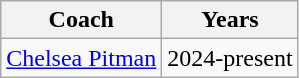<table class="wikitable">
<tr>
<th>Coach</th>
<th>Years</th>
</tr>
<tr>
<td><a href='#'>Chelsea Pitman</a></td>
<td>2024-present</td>
</tr>
</table>
